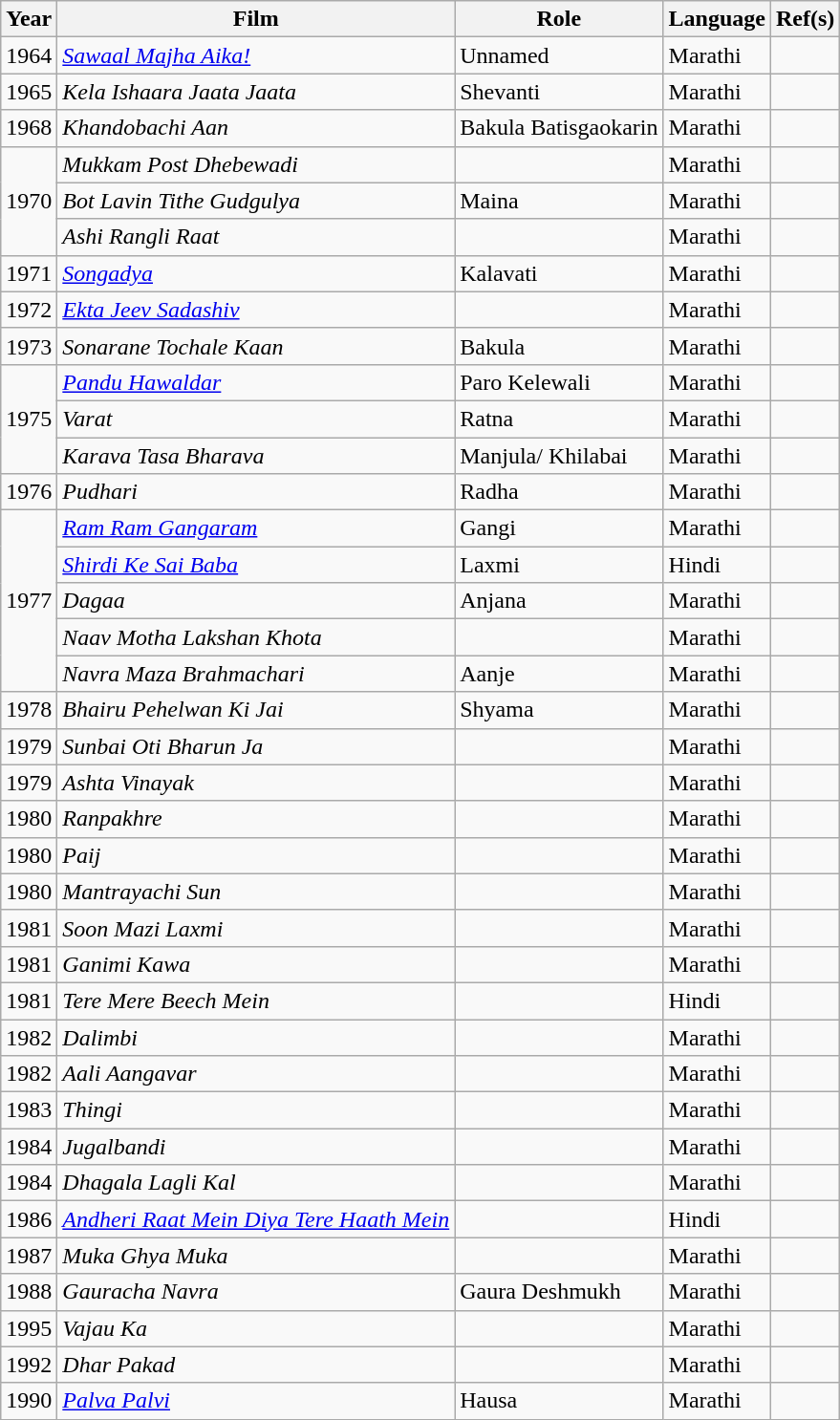<table class="wikitable sortable">
<tr>
<th>Year</th>
<th>Film</th>
<th>Role</th>
<th>Language</th>
<th>Ref(s)</th>
</tr>
<tr>
<td>1964</td>
<td><em><a href='#'>Sawaal Majha Aika!</a></em></td>
<td>Unnamed</td>
<td>Marathi</td>
<td></td>
</tr>
<tr>
<td>1965</td>
<td><em>Kela Ishaara Jaata Jaata</em></td>
<td>Shevanti</td>
<td>Marathi</td>
<td></td>
</tr>
<tr>
<td>1968</td>
<td><em>Khandobachi Aan</em></td>
<td>Bakula Batisgaokarin</td>
<td>Marathi</td>
<td></td>
</tr>
<tr>
<td rowspan="3">1970</td>
<td><em>Mukkam Post Dhebewadi</em></td>
<td></td>
<td>Marathi</td>
<td></td>
</tr>
<tr>
<td><em>Bot Lavin Tithe Gudgulya</em></td>
<td>Maina</td>
<td>Marathi</td>
<td></td>
</tr>
<tr>
<td><em>Ashi Rangli Raat</em></td>
<td></td>
<td>Marathi</td>
<td></td>
</tr>
<tr>
<td>1971</td>
<td><em><a href='#'>Songadya</a></em></td>
<td>Kalavati</td>
<td>Marathi</td>
<td></td>
</tr>
<tr>
<td>1972</td>
<td><em><a href='#'>Ekta Jeev Sadashiv</a></em></td>
<td></td>
<td>Marathi</td>
<td></td>
</tr>
<tr>
<td>1973</td>
<td><em>Sonarane Tochale Kaan</em></td>
<td>Bakula</td>
<td>Marathi</td>
<td></td>
</tr>
<tr>
<td rowspan="3">1975</td>
<td><em><a href='#'>Pandu Hawaldar</a></em></td>
<td>Paro Kelewali</td>
<td>Marathi</td>
<td></td>
</tr>
<tr>
<td><em>Varat</em></td>
<td>Ratna</td>
<td>Marathi</td>
<td></td>
</tr>
<tr>
<td><em>Karava Tasa Bharava</em></td>
<td>Manjula/ Khilabai</td>
<td>Marathi</td>
<td></td>
</tr>
<tr>
<td>1976</td>
<td><em>Pudhari</em></td>
<td>Radha</td>
<td>Marathi</td>
<td></td>
</tr>
<tr>
<td rowspan="5">1977</td>
<td><em><a href='#'>Ram Ram Gangaram</a></em></td>
<td>Gangi</td>
<td>Marathi</td>
<td></td>
</tr>
<tr>
<td><em><a href='#'>Shirdi Ke Sai Baba</a></em></td>
<td>Laxmi</td>
<td>Hindi</td>
<td></td>
</tr>
<tr>
<td><em>Dagaa</em></td>
<td>Anjana</td>
<td>Marathi</td>
<td></td>
</tr>
<tr>
<td><em>Naav Motha Lakshan Khota</em></td>
<td></td>
<td>Marathi</td>
<td></td>
</tr>
<tr>
<td><em>Navra Maza Brahmachari</em></td>
<td>Aanje</td>
<td>Marathi</td>
<td></td>
</tr>
<tr>
<td>1978</td>
<td><em>Bhairu Pehelwan Ki Jai</em></td>
<td>Shyama</td>
<td>Marathi</td>
<td></td>
</tr>
<tr>
<td>1979</td>
<td><em>Sunbai Oti Bharun Ja</em></td>
<td></td>
<td>Marathi</td>
<td></td>
</tr>
<tr>
<td>1979</td>
<td><em>Ashta Vinayak</em></td>
<td></td>
<td>Marathi</td>
<td></td>
</tr>
<tr>
<td>1980</td>
<td><em>Ranpakhre</em></td>
<td></td>
<td>Marathi</td>
<td></td>
</tr>
<tr>
<td>1980</td>
<td><em>Paij</em></td>
<td></td>
<td>Marathi</td>
<td></td>
</tr>
<tr>
<td>1980</td>
<td><em>Mantrayachi Sun</em></td>
<td></td>
<td>Marathi</td>
<td></td>
</tr>
<tr>
<td>1981</td>
<td><em>Soon Mazi Laxmi</em></td>
<td></td>
<td>Marathi</td>
<td></td>
</tr>
<tr>
<td>1981</td>
<td><em>Ganimi Kawa</em></td>
<td></td>
<td>Marathi</td>
<td></td>
</tr>
<tr>
<td>1981</td>
<td><em>Tere Mere Beech Mein</em></td>
<td></td>
<td>Hindi</td>
<td></td>
</tr>
<tr>
<td>1982</td>
<td><em>Dalimbi</em></td>
<td></td>
<td>Marathi</td>
<td></td>
</tr>
<tr>
<td>1982</td>
<td><em>Aali Aangavar</em></td>
<td></td>
<td>Marathi</td>
<td></td>
</tr>
<tr>
<td>1983</td>
<td><em> Thingi</em></td>
<td></td>
<td>Marathi</td>
<td></td>
</tr>
<tr>
<td>1984</td>
<td><em> Jugalbandi</em></td>
<td></td>
<td>Marathi</td>
<td></td>
</tr>
<tr>
<td>1984</td>
<td><em> Dhagala Lagli Kal</em></td>
<td></td>
<td>Marathi</td>
<td></td>
</tr>
<tr>
<td>1986</td>
<td><em> <a href='#'>Andheri Raat Mein Diya Tere Haath Mein</a></em></td>
<td></td>
<td>Hindi</td>
<td></td>
</tr>
<tr>
<td>1987</td>
<td><em>Muka Ghya Muka</em></td>
<td></td>
<td>Marathi</td>
<td></td>
</tr>
<tr>
<td>1988</td>
<td><em> Gauracha Navra </em></td>
<td>Gaura Deshmukh</td>
<td>Marathi</td>
<td></td>
</tr>
<tr>
<td>1995</td>
<td><em> Vajau Ka</em></td>
<td></td>
<td>Marathi</td>
<td></td>
</tr>
<tr>
<td>1992</td>
<td><em> Dhar Pakad</em></td>
<td></td>
<td>Marathi</td>
<td></td>
</tr>
<tr>
<td>1990</td>
<td><em> <a href='#'>Palva Palvi</a></em></td>
<td>Hausa</td>
<td>Marathi</td>
<td></td>
</tr>
</table>
